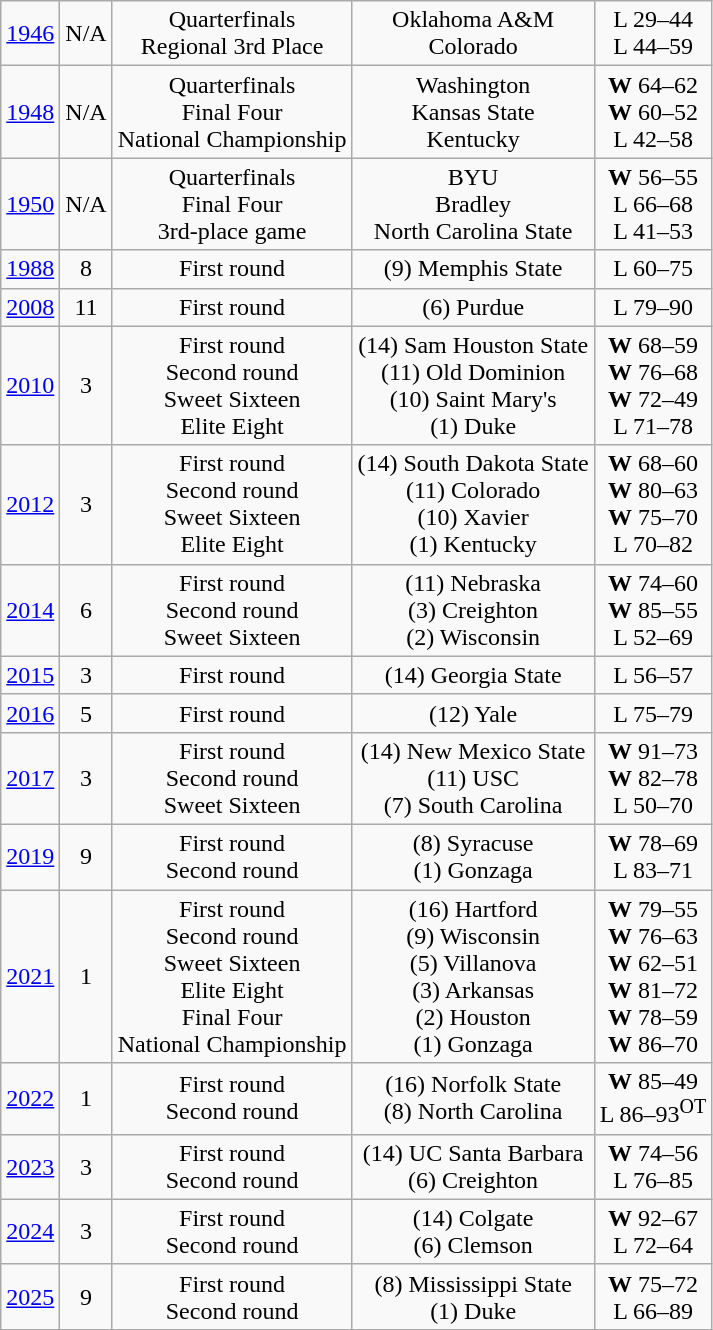<table class="wikitable">
<tr align="center">
<td><a href='#'>1946</a></td>
<td>N/A</td>
<td>Quarterfinals<br>Regional 3rd Place</td>
<td>Oklahoma A&M<br>Colorado</td>
<td>L 29–44<br>L 44–59</td>
</tr>
<tr align="center">
<td><a href='#'>1948</a></td>
<td>N/A</td>
<td>Quarterfinals<br>Final Four<br>National Championship</td>
<td>Washington<br>Kansas State<br>Kentucky</td>
<td><strong>W</strong> 64–62<br><strong>W</strong> 60–52<br>L 42–58</td>
</tr>
<tr align="center">
<td><a href='#'>1950</a></td>
<td>N/A</td>
<td>Quarterfinals<br>Final Four<br>3rd-place game</td>
<td>BYU<br>Bradley<br>North Carolina State</td>
<td><strong>W</strong> 56–55<br>L 66–68<br>L 41–53</td>
</tr>
<tr align="center">
<td><a href='#'>1988</a></td>
<td>8</td>
<td>First round</td>
<td>(9) Memphis State</td>
<td>L 60–75</td>
</tr>
<tr align="center">
<td><a href='#'>2008</a></td>
<td>11</td>
<td>First round</td>
<td>(6) Purdue</td>
<td>L 79–90</td>
</tr>
<tr align="center">
<td><a href='#'>2010</a></td>
<td>3</td>
<td>First round<br>Second round<br>Sweet Sixteen<br>Elite Eight</td>
<td>(14) Sam Houston State<br>(11) Old Dominion<br>(10) Saint Mary's<br>(1) Duke</td>
<td><strong>W</strong> 68–59<br><strong>W</strong> 76–68<br><strong>W</strong> 72–49<br>L 71–78</td>
</tr>
<tr align="center">
<td><a href='#'>2012</a></td>
<td>3</td>
<td>First round<br>Second round<br>Sweet Sixteen<br>Elite Eight</td>
<td>(14) South Dakota State<br>(11) Colorado<br>(10) Xavier<br>(1) Kentucky</td>
<td><strong>W</strong> 68–60<br><strong>W</strong> 80–63<br><strong>W</strong> 75–70<br>L 70–82</td>
</tr>
<tr align="center">
<td><a href='#'>2014</a></td>
<td>6</td>
<td>First round<br>Second round<br>Sweet Sixteen</td>
<td>(11) Nebraska <br>(3) Creighton<br>(2) Wisconsin</td>
<td><strong>W</strong> 74–60<br><strong>W</strong> 85–55<br>L 52–69</td>
</tr>
<tr align="center">
<td><a href='#'>2015</a></td>
<td>3</td>
<td>First round</td>
<td>(14) Georgia State</td>
<td>L 56–57</td>
</tr>
<tr align="center">
<td><a href='#'>2016</a></td>
<td>5</td>
<td>First round</td>
<td>(12) Yale</td>
<td>L 75–79</td>
</tr>
<tr align="center">
<td><a href='#'>2017</a></td>
<td>3</td>
<td>First round<br>Second round<br>Sweet Sixteen</td>
<td>(14) New Mexico State <br>(11) USC<br>(7) South Carolina</td>
<td><strong>W</strong> 91–73<br><strong>W</strong> 82–78<br>L 50–70</td>
</tr>
<tr align="center">
<td><a href='#'>2019</a></td>
<td>9</td>
<td>First round<br>Second round</td>
<td>(8) Syracuse<br>(1) Gonzaga</td>
<td><strong>W</strong> 78–69<br>L 83–71</td>
</tr>
<tr align="center">
<td><a href='#'>2021</a></td>
<td>1</td>
<td>First round<br>Second round<br>Sweet Sixteen<br>Elite Eight<br>Final Four<br>National Championship</td>
<td>(16) Hartford<br>(9) Wisconsin<br>(5) Villanova<br>(3) Arkansas<br> (2) Houston<br> (1) Gonzaga</td>
<td><strong>W</strong> 79–55<br><strong>W</strong> 76–63<br><strong>W</strong> 62–51<br><strong>W</strong> 81–72<br><strong>W</strong> 78–59<br><strong>W</strong> 86–70</td>
</tr>
<tr align="center">
<td><a href='#'>2022</a></td>
<td>1</td>
<td>First round<br>Second round</td>
<td>(16) Norfolk State<br> (8) North Carolina</td>
<td><strong>W</strong> 85–49<br> L 86–93<sup>OT</sup></td>
</tr>
<tr align="center">
<td><a href='#'>2023</a></td>
<td>3</td>
<td>First round<br>Second round</td>
<td>(14) UC Santa Barbara<br>(6) Creighton</td>
<td><strong>W</strong> 74–56<br> L 76–85</td>
</tr>
<tr align="center">
<td><a href='#'>2024</a></td>
<td>3</td>
<td>First round<br>Second round<br></td>
<td>(14) Colgate<br>(6) Clemson</td>
<td><strong>W</strong> 92–67<br> L 72–64</td>
</tr>
<tr align="center">
<td><a href='#'>2025</a></td>
<td>9</td>
<td>First round<br>Second round<br></td>
<td>(8) Mississippi State<br>(1) Duke</td>
<td><strong>W</strong> 75–72<br> L 66–89</td>
</tr>
</table>
